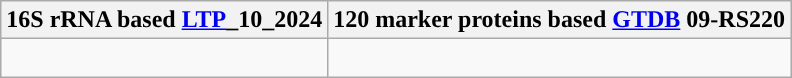<table class="wikitable">
<tr>
<th colspan=1>16S rRNA based <a href='#'>LTP</a>_10_2024</th>
<th colspan=1>120 marker proteins based <a href='#'>GTDB</a> 09-RS220</th>
</tr>
<tr>
<td style="vertical-align:top"><br></td>
<td><br></td>
</tr>
</table>
